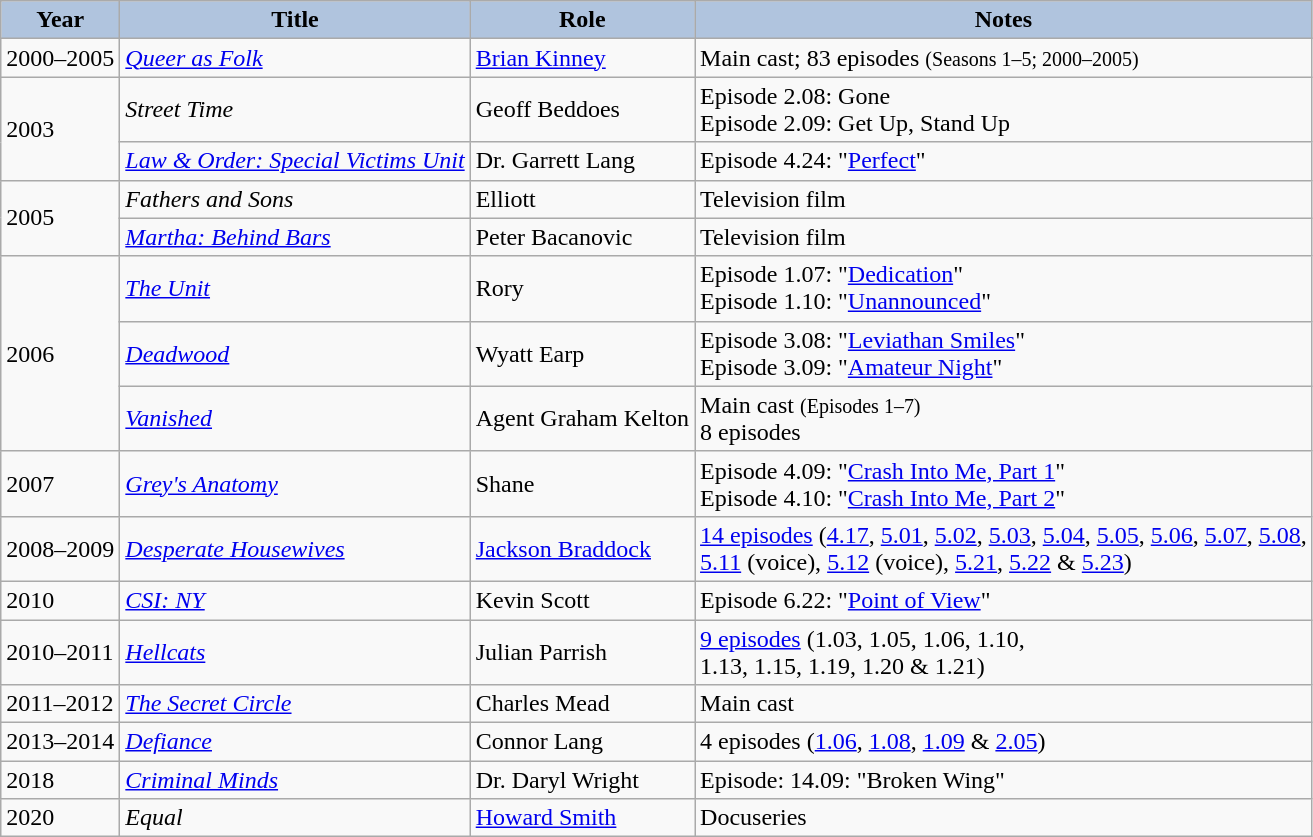<table class="wikitable">
<tr>
<th style="background-color: #B0C4DE;">Year</th>
<th style="background-color: #B0C4DE;">Title</th>
<th style="background-color: #B0C4DE;">Role</th>
<th style="background-color: #B0C4DE;">Notes</th>
</tr>
<tr>
<td>2000–2005</td>
<td><em><a href='#'>Queer as Folk</a></em></td>
<td><a href='#'>Brian Kinney</a></td>
<td>Main cast; 83 episodes <small>(Seasons 1–5; 2000–2005)</small></td>
</tr>
<tr>
<td rowspan="2">2003</td>
<td><em>Street Time</em></td>
<td>Geoff Beddoes</td>
<td>Episode 2.08: Gone <br>Episode 2.09: Get Up, Stand Up</td>
</tr>
<tr>
<td><em><a href='#'>Law & Order: Special Victims Unit</a></em></td>
<td>Dr. Garrett Lang</td>
<td>Episode 4.24: "<a href='#'>Perfect</a>"</td>
</tr>
<tr>
<td rowspan="2">2005</td>
<td><em>Fathers and Sons</em></td>
<td>Elliott</td>
<td>Television film</td>
</tr>
<tr>
<td><em><a href='#'>Martha: Behind Bars</a></em></td>
<td>Peter Bacanovic</td>
<td>Television film</td>
</tr>
<tr>
<td rowspan="3">2006</td>
<td><em><a href='#'>The Unit</a></em></td>
<td>Rory</td>
<td>Episode 1.07: "<a href='#'>Dedication</a>" <br>Episode 1.10: "<a href='#'>Unannounced</a>"</td>
</tr>
<tr>
<td><em><a href='#'>Deadwood</a></em></td>
<td>Wyatt Earp</td>
<td>Episode 3.08: "<a href='#'>Leviathan Smiles</a>" <br>Episode 3.09: "<a href='#'>Amateur Night</a>"</td>
</tr>
<tr>
<td><em><a href='#'>Vanished</a></em></td>
<td>Agent Graham Kelton</td>
<td>Main cast <small>(Episodes 1–7)</small> <br>8 episodes</td>
</tr>
<tr>
<td>2007</td>
<td><em><a href='#'>Grey's Anatomy</a></em></td>
<td>Shane</td>
<td>Episode 4.09: "<a href='#'>Crash Into Me, Part 1</a>" <br>Episode 4.10: "<a href='#'>Crash Into Me, Part 2</a>"</td>
</tr>
<tr>
<td>2008–2009</td>
<td><em><a href='#'>Desperate Housewives</a></em></td>
<td><a href='#'>Jackson Braddock</a></td>
<td><a href='#'>14 episodes</a> (<a href='#'>4.17</a>, <a href='#'>5.01</a>, <a href='#'>5.02</a>, <a href='#'>5.03</a>, <a href='#'>5.04</a>, <a href='#'>5.05</a>, <a href='#'>5.06</a>, <a href='#'>5.07</a>, <a href='#'>5.08</a>, <br><a href='#'>5.11</a> (voice), <a href='#'>5.12</a> (voice), <a href='#'>5.21</a>, <a href='#'>5.22</a> & <a href='#'>5.23</a>)</td>
</tr>
<tr>
<td>2010</td>
<td><em><a href='#'>CSI: NY</a></em></td>
<td>Kevin Scott</td>
<td>Episode 6.22: "<a href='#'>Point of View</a>"</td>
</tr>
<tr>
<td>2010–2011</td>
<td><em><a href='#'>Hellcats</a></em></td>
<td>Julian Parrish</td>
<td><a href='#'>9 episodes</a> (1.03, 1.05, 1.06, 1.10, <br>1.13, 1.15, 1.19, 1.20 & 1.21)</td>
</tr>
<tr>
<td>2011–2012</td>
<td><em><a href='#'>The Secret Circle</a></em></td>
<td>Charles Mead</td>
<td>Main cast</td>
</tr>
<tr>
<td>2013–2014</td>
<td><em><a href='#'>Defiance</a></em></td>
<td>Connor Lang</td>
<td>4 episodes (<a href='#'>1.06</a>, <a href='#'>1.08</a>, <a href='#'>1.09</a> & <a href='#'>2.05</a>)</td>
</tr>
<tr>
<td>2018</td>
<td><em><a href='#'>Criminal Minds</a></em></td>
<td>Dr. Daryl Wright</td>
<td>Episode: 14.09: "Broken Wing"</td>
</tr>
<tr>
<td>2020</td>
<td><em>Equal</em></td>
<td><a href='#'>Howard Smith</a></td>
<td>Docuseries</td>
</tr>
</table>
